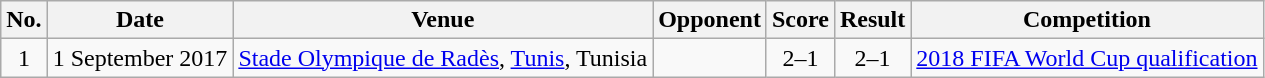<table class="wikitable sortable">
<tr>
<th scope="col">No.</th>
<th scope="col">Date</th>
<th scope="col">Venue</th>
<th scope="col">Opponent</th>
<th scope="col">Score</th>
<th scope="col">Result</th>
<th scope="col">Competition</th>
</tr>
<tr>
<td align="center">1</td>
<td>1 September 2017</td>
<td><a href='#'>Stade Olympique de Radès</a>, <a href='#'>Tunis</a>, Tunisia</td>
<td></td>
<td align="center">2–1</td>
<td align="center">2–1</td>
<td><a href='#'>2018 FIFA World Cup qualification</a></td>
</tr>
</table>
